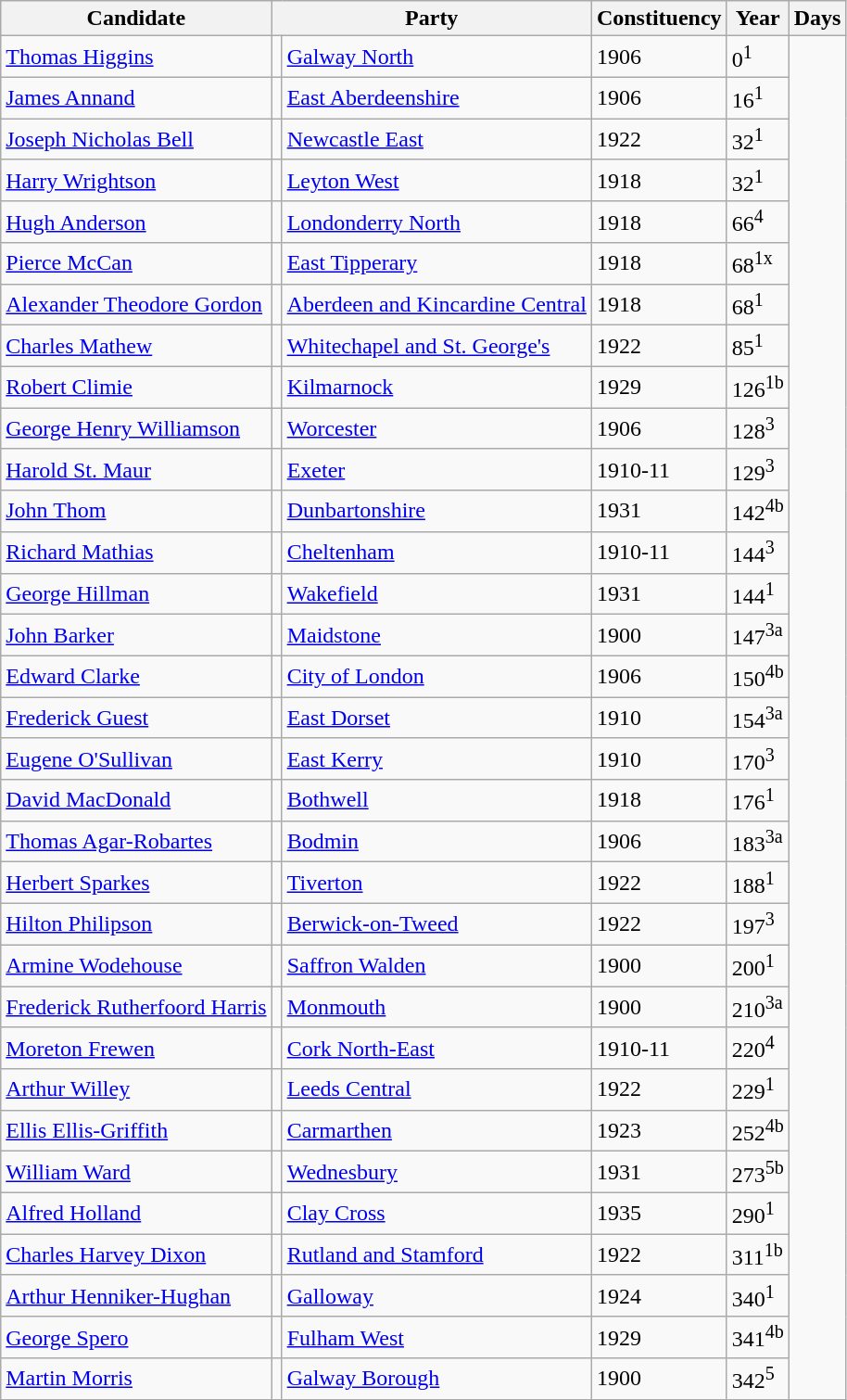<table class="wikitable sortable">
<tr>
<th>Candidate</th>
<th colspan=2>Party</th>
<th>Constituency</th>
<th>Year</th>
<th>Days</th>
</tr>
<tr>
<td><a href='#'>Thomas Higgins</a></td>
<td></td>
<td><a href='#'>Galway North</a></td>
<td>1906</td>
<td>0<sup>1</sup></td>
</tr>
<tr>
<td><a href='#'>James Annand</a></td>
<td></td>
<td><a href='#'>East Aberdeenshire</a></td>
<td>1906</td>
<td>16<sup>1</sup></td>
</tr>
<tr>
<td><a href='#'>Joseph Nicholas Bell</a></td>
<td></td>
<td><a href='#'>Newcastle East</a></td>
<td>1922</td>
<td>32<sup>1</sup></td>
</tr>
<tr>
<td><a href='#'>Harry Wrightson</a></td>
<td></td>
<td><a href='#'>Leyton West</a></td>
<td>1918</td>
<td>32<sup>1</sup></td>
</tr>
<tr>
<td><a href='#'>Hugh Anderson</a></td>
<td></td>
<td><a href='#'>Londonderry North</a></td>
<td>1918</td>
<td>66<sup>4</sup></td>
</tr>
<tr>
<td><a href='#'>Pierce McCan</a></td>
<td></td>
<td><a href='#'>East Tipperary</a></td>
<td>1918</td>
<td>68<sup>1x</sup></td>
</tr>
<tr>
<td><a href='#'>Alexander Theodore Gordon</a></td>
<td></td>
<td><a href='#'>Aberdeen and Kincardine Central</a></td>
<td>1918</td>
<td>68<sup>1</sup></td>
</tr>
<tr>
<td><a href='#'>Charles Mathew</a></td>
<td></td>
<td><a href='#'>Whitechapel and St. George's</a></td>
<td>1922</td>
<td>85<sup>1</sup></td>
</tr>
<tr>
<td><a href='#'>Robert Climie</a></td>
<td></td>
<td><a href='#'>Kilmarnock</a></td>
<td>1929</td>
<td>126<sup>1b</sup></td>
</tr>
<tr>
<td><a href='#'>George Henry Williamson</a></td>
<td></td>
<td><a href='#'>Worcester</a></td>
<td>1906</td>
<td>128<sup>3</sup></td>
</tr>
<tr>
<td><a href='#'>Harold St. Maur</a></td>
<td></td>
<td><a href='#'>Exeter</a></td>
<td>1910-11</td>
<td>129<sup>3</sup></td>
</tr>
<tr>
<td><a href='#'>John Thom</a></td>
<td></td>
<td><a href='#'>Dunbartonshire</a></td>
<td>1931</td>
<td>142<sup>4b</sup></td>
</tr>
<tr>
<td><a href='#'>Richard Mathias</a></td>
<td></td>
<td><a href='#'>Cheltenham</a></td>
<td>1910-11</td>
<td>144<sup>3</sup></td>
</tr>
<tr>
<td><a href='#'>George Hillman</a></td>
<td></td>
<td><a href='#'>Wakefield</a></td>
<td>1931</td>
<td>144<sup>1</sup></td>
</tr>
<tr>
<td><a href='#'>John Barker</a></td>
<td></td>
<td><a href='#'>Maidstone</a></td>
<td>1900</td>
<td>147<sup>3a</sup></td>
</tr>
<tr>
<td><a href='#'>Edward Clarke</a></td>
<td></td>
<td><a href='#'>City of London</a></td>
<td>1906</td>
<td>150<sup>4b</sup></td>
</tr>
<tr>
<td><a href='#'>Frederick Guest</a></td>
<td></td>
<td><a href='#'>East Dorset</a></td>
<td>1910</td>
<td>154<sup>3a</sup></td>
</tr>
<tr>
<td><a href='#'>Eugene O'Sullivan</a></td>
<td></td>
<td><a href='#'>East Kerry</a></td>
<td>1910</td>
<td>170<sup>3</sup></td>
</tr>
<tr>
<td><a href='#'>David MacDonald</a></td>
<td></td>
<td><a href='#'>Bothwell</a></td>
<td>1918</td>
<td>176<sup>1</sup></td>
</tr>
<tr>
<td><a href='#'>Thomas Agar-Robartes</a></td>
<td></td>
<td><a href='#'>Bodmin</a></td>
<td>1906</td>
<td>183<sup>3a</sup></td>
</tr>
<tr>
<td><a href='#'>Herbert Sparkes</a></td>
<td></td>
<td><a href='#'>Tiverton</a></td>
<td>1922</td>
<td>188<sup>1</sup></td>
</tr>
<tr>
<td><a href='#'>Hilton Philipson</a></td>
<td></td>
<td><a href='#'>Berwick-on-Tweed</a></td>
<td>1922</td>
<td>197<sup>3</sup></td>
</tr>
<tr>
<td><a href='#'>Armine Wodehouse</a></td>
<td></td>
<td><a href='#'>Saffron Walden</a></td>
<td>1900</td>
<td>200<sup>1</sup></td>
</tr>
<tr>
<td><a href='#'>Frederick Rutherfoord Harris</a></td>
<td></td>
<td><a href='#'>Monmouth</a></td>
<td>1900</td>
<td>210<sup>3a</sup></td>
</tr>
<tr>
<td><a href='#'>Moreton Frewen</a></td>
<td></td>
<td><a href='#'>Cork North-East</a></td>
<td>1910-11</td>
<td>220<sup>4</sup></td>
</tr>
<tr>
<td><a href='#'>Arthur Willey</a></td>
<td></td>
<td><a href='#'>Leeds Central</a></td>
<td>1922</td>
<td>229<sup>1</sup></td>
</tr>
<tr>
<td><a href='#'>Ellis Ellis-Griffith</a></td>
<td></td>
<td><a href='#'>Carmarthen</a></td>
<td>1923</td>
<td>252<sup>4b</sup></td>
</tr>
<tr>
<td><a href='#'>William Ward</a></td>
<td></td>
<td><a href='#'>Wednesbury</a></td>
<td>1931</td>
<td>273<sup>5b</sup></td>
</tr>
<tr>
<td><a href='#'>Alfred Holland</a></td>
<td></td>
<td><a href='#'>Clay Cross</a></td>
<td>1935</td>
<td>290<sup>1</sup></td>
</tr>
<tr>
<td><a href='#'>Charles Harvey Dixon</a></td>
<td></td>
<td><a href='#'>Rutland and Stamford</a></td>
<td>1922</td>
<td>311<sup>1b</sup></td>
</tr>
<tr>
<td><a href='#'>Arthur Henniker-Hughan</a></td>
<td></td>
<td><a href='#'>Galloway</a></td>
<td>1924</td>
<td>340<sup>1</sup></td>
</tr>
<tr>
<td><a href='#'>George Spero</a></td>
<td></td>
<td><a href='#'>Fulham West</a></td>
<td>1929</td>
<td>341<sup>4b</sup></td>
</tr>
<tr>
<td><a href='#'>Martin Morris</a></td>
<td></td>
<td><a href='#'>Galway Borough</a></td>
<td>1900</td>
<td>342<sup>5</sup></td>
</tr>
</table>
